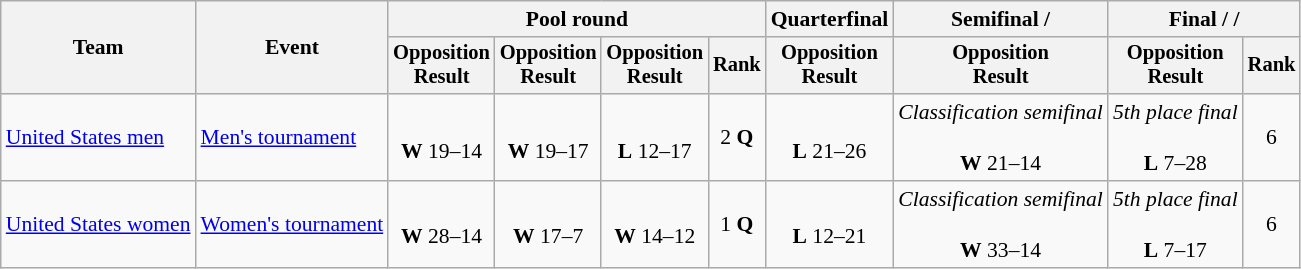<table class=wikitable style=font-size:90%;text-align:center>
<tr>
<th rowspan=2>Team</th>
<th rowspan=2>Event</th>
<th colspan=4>Pool round</th>
<th>Quarterfinal</th>
<th>Semifinal / </th>
<th colspan=2>Final /  / </th>
</tr>
<tr style=font-size:95%>
<th>Opposition<br>Result</th>
<th>Opposition<br>Result</th>
<th>Opposition<br>Result</th>
<th>Rank</th>
<th>Opposition<br>Result</th>
<th>Opposition<br>Result</th>
<th>Opposition<br>Result</th>
<th>Rank</th>
</tr>
<tr>
<td align=left><a href='#'>United States men</a></td>
<td align=left><a href='#'>Men's tournament</a></td>
<td><br><strong>W</strong> 19–14</td>
<td><br><strong>W</strong> 19–17</td>
<td><br><strong>L</strong> 12–17</td>
<td>2 <strong>Q</strong></td>
<td><br><strong>L</strong> 21–26</td>
<td><em>Classification semifinal</em><br><br><strong>W</strong> 21–14</td>
<td><em>5th place final</em><br><br><strong>L</strong> 7–28</td>
<td>6</td>
</tr>
<tr>
<td align=left><a href='#'>United States women</a></td>
<td align=left><a href='#'>Women's tournament</a></td>
<td><br><strong>W</strong> 28–14</td>
<td><br><strong>W</strong> 17–7</td>
<td><br><strong>W</strong> 14–12</td>
<td>1 <strong>Q</strong></td>
<td><br><strong>L</strong> 12–21</td>
<td><em>Classification semifinal</em><br><br><strong>W</strong> 33–14</td>
<td><em>5th place final</em><br><br><strong>L</strong> 7–17</td>
<td>6</td>
</tr>
</table>
